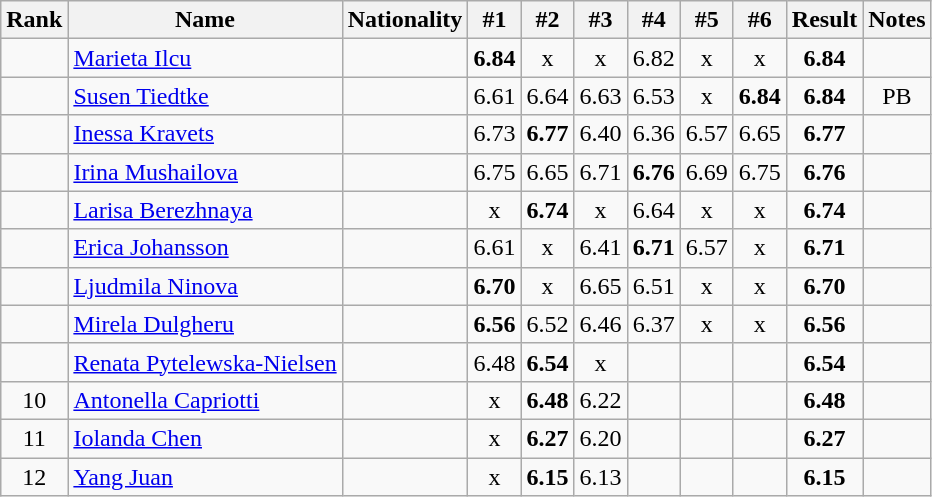<table class="wikitable sortable" style="text-align:center">
<tr>
<th>Rank</th>
<th>Name</th>
<th>Nationality</th>
<th>#1</th>
<th>#2</th>
<th>#3</th>
<th>#4</th>
<th>#5</th>
<th>#6</th>
<th>Result</th>
<th>Notes</th>
</tr>
<tr>
<td></td>
<td align="left"><a href='#'>Marieta Ilcu</a></td>
<td align=left></td>
<td><strong>6.84</strong></td>
<td>x</td>
<td>x</td>
<td>6.82</td>
<td>x</td>
<td>x</td>
<td><strong>6.84</strong></td>
<td></td>
</tr>
<tr>
<td></td>
<td align="left"><a href='#'>Susen Tiedtke</a></td>
<td align=left></td>
<td>6.61</td>
<td>6.64</td>
<td>6.63</td>
<td>6.53</td>
<td>x</td>
<td><strong>6.84</strong></td>
<td><strong>6.84</strong></td>
<td>PB</td>
</tr>
<tr>
<td></td>
<td align="left"><a href='#'>Inessa Kravets</a></td>
<td align=left></td>
<td>6.73</td>
<td><strong>6.77</strong></td>
<td>6.40</td>
<td>6.36</td>
<td>6.57</td>
<td>6.65</td>
<td><strong>6.77</strong></td>
<td></td>
</tr>
<tr>
<td></td>
<td align="left"><a href='#'>Irina Mushailova</a></td>
<td align=left></td>
<td>6.75</td>
<td>6.65</td>
<td>6.71</td>
<td><strong>6.76</strong></td>
<td>6.69</td>
<td>6.75</td>
<td><strong>6.76</strong></td>
<td></td>
</tr>
<tr>
<td></td>
<td align="left"><a href='#'>Larisa Berezhnaya</a></td>
<td align=left></td>
<td>x</td>
<td><strong>6.74</strong></td>
<td>x</td>
<td>6.64</td>
<td>x</td>
<td>x</td>
<td><strong>6.74</strong></td>
<td></td>
</tr>
<tr>
<td></td>
<td align="left"><a href='#'>Erica Johansson</a></td>
<td align=left></td>
<td>6.61</td>
<td>x</td>
<td>6.41</td>
<td><strong>6.71</strong></td>
<td>6.57</td>
<td>x</td>
<td><strong>6.71</strong></td>
<td></td>
</tr>
<tr>
<td></td>
<td align="left"><a href='#'>Ljudmila Ninova</a></td>
<td align=left></td>
<td><strong>6.70</strong></td>
<td>x</td>
<td>6.65</td>
<td>6.51</td>
<td>x</td>
<td>x</td>
<td><strong>6.70</strong></td>
<td></td>
</tr>
<tr>
<td></td>
<td align="left"><a href='#'>Mirela Dulgheru</a></td>
<td align=left></td>
<td><strong>6.56</strong></td>
<td>6.52</td>
<td>6.46</td>
<td>6.37</td>
<td>x</td>
<td>x</td>
<td><strong>6.56</strong></td>
<td></td>
</tr>
<tr>
<td></td>
<td align="left"><a href='#'>Renata Pytelewska-Nielsen</a></td>
<td align=left></td>
<td>6.48</td>
<td><strong>6.54</strong></td>
<td>x</td>
<td></td>
<td></td>
<td></td>
<td><strong>6.54</strong></td>
<td></td>
</tr>
<tr>
<td>10</td>
<td align="left"><a href='#'>Antonella Capriotti</a></td>
<td align=left></td>
<td>x</td>
<td><strong>6.48</strong></td>
<td>6.22</td>
<td></td>
<td></td>
<td></td>
<td><strong>6.48</strong></td>
<td></td>
</tr>
<tr>
<td>11</td>
<td align="left"><a href='#'>Iolanda Chen</a></td>
<td align=left></td>
<td>x</td>
<td><strong>6.27</strong></td>
<td>6.20</td>
<td></td>
<td></td>
<td></td>
<td><strong>6.27</strong></td>
<td></td>
</tr>
<tr>
<td>12</td>
<td align="left"><a href='#'>Yang Juan</a></td>
<td align=left></td>
<td>x</td>
<td><strong>6.15</strong></td>
<td>6.13</td>
<td></td>
<td></td>
<td></td>
<td><strong>6.15</strong></td>
<td></td>
</tr>
</table>
